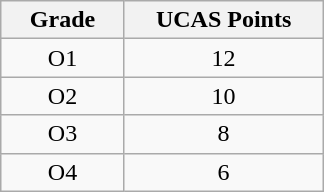<table class="wikitable" border="1" style="text-align:center; margin-left:1em;">
<tr>
<th width="75">Grade</th>
<th width="125">UCAS Points</th>
</tr>
<tr>
<td align="center">O1</td>
<td>12</td>
</tr>
<tr>
<td align="center">O2</td>
<td>10</td>
</tr>
<tr>
<td align="center">O3</td>
<td>8</td>
</tr>
<tr>
<td align="center">O4</td>
<td>6</td>
</tr>
</table>
